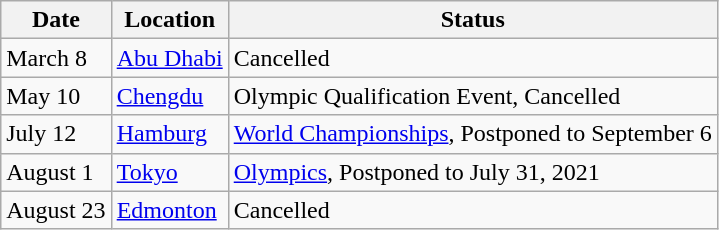<table class="wikitable" style="display:inline-table;">
<tr>
<th>Date</th>
<th>Location</th>
<th>Status</th>
</tr>
<tr>
<td>March 8</td>
<td> <a href='#'>Abu Dhabi</a></td>
<td>Cancelled</td>
</tr>
<tr>
<td>May 10</td>
<td> <a href='#'>Chengdu</a></td>
<td>Olympic Qualification Event, Cancelled</td>
</tr>
<tr>
<td>July 12</td>
<td> <a href='#'>Hamburg</a></td>
<td><a href='#'>World Championships</a>, Postponed to September 6</td>
</tr>
<tr>
<td>August 1</td>
<td> <a href='#'>Tokyo</a></td>
<td><a href='#'>Olympics</a>, Postponed to July 31, 2021</td>
</tr>
<tr>
<td>August 23</td>
<td><a href='#'>Edmonton</a></td>
<td>Cancelled</td>
</tr>
</table>
